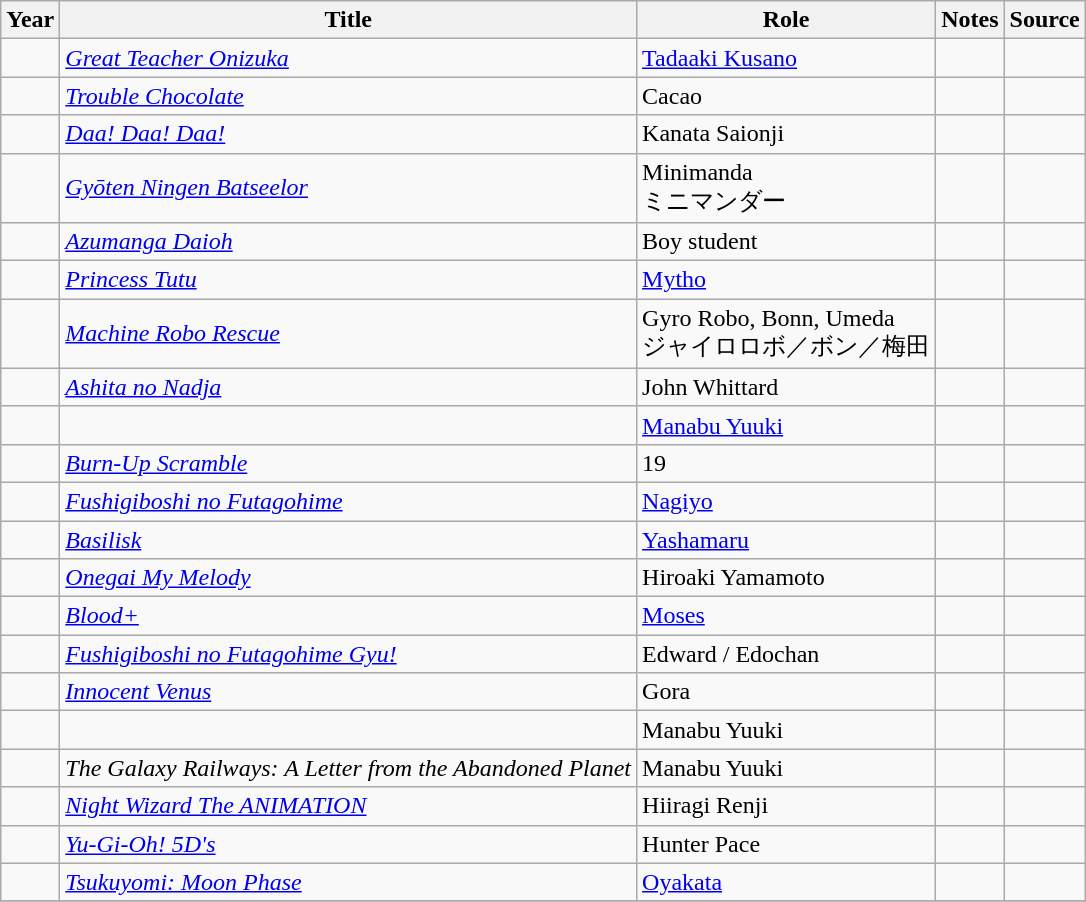<table class="wikitable sortable plainrowheaders">
<tr>
<th>Year</th>
<th>Title</th>
<th>Role</th>
<th class="unsortable">Notes</th>
<th class="unsortable">Source</th>
</tr>
<tr>
<td></td>
<td><em><a href='#'>Great Teacher Onizuka</a></em></td>
<td><a href='#'>Tadaaki Kusano</a></td>
<td></td>
<td></td>
</tr>
<tr>
<td></td>
<td><em><a href='#'>Trouble Chocolate</a></em></td>
<td>Cacao</td>
<td></td>
<td></td>
</tr>
<tr>
<td></td>
<td><em><a href='#'>Daa! Daa! Daa!</a></em></td>
<td>Kanata Saionji</td>
<td></td>
<td></td>
</tr>
<tr>
<td></td>
<td><em><a href='#'>Gyōten Ningen Batseelor</a></em></td>
<td>Minimanda<br>ミニマンダー</td>
<td></td>
<td></td>
</tr>
<tr>
<td></td>
<td><em><a href='#'>Azumanga Daioh</a></em></td>
<td>Boy student</td>
<td></td>
<td></td>
</tr>
<tr>
<td></td>
<td><em><a href='#'>Princess Tutu</a></em></td>
<td><a href='#'>Mytho</a></td>
<td></td>
<td></td>
</tr>
<tr>
<td></td>
<td><em><a href='#'>Machine Robo Rescue</a></em></td>
<td>Gyro Robo, Bonn, Umeda<br>ジャイロロボ／ボン／梅田</td>
<td></td>
<td></td>
</tr>
<tr>
<td></td>
<td><em><a href='#'>Ashita no Nadja</a></em></td>
<td>John Whittard</td>
<td></td>
<td></td>
</tr>
<tr>
<td></td>
<td><em></em></td>
<td><a href='#'>Manabu Yuuki</a></td>
<td></td>
<td></td>
</tr>
<tr>
<td></td>
<td><em><a href='#'>Burn-Up Scramble</a></em></td>
<td>19</td>
<td></td>
<td></td>
</tr>
<tr>
<td></td>
<td><em><a href='#'>Fushigiboshi no Futagohime</a></em></td>
<td><a href='#'>Nagiyo</a></td>
<td></td>
<td></td>
</tr>
<tr>
<td></td>
<td><em><a href='#'>Basilisk</a></em></td>
<td><a href='#'>Yashamaru</a></td>
<td></td>
<td></td>
</tr>
<tr>
<td></td>
<td><em><a href='#'>Onegai My Melody</a></em></td>
<td>Hiroaki Yamamoto</td>
<td></td>
<td></td>
</tr>
<tr>
<td></td>
<td><em><a href='#'>Blood+</a></em></td>
<td><a href='#'>Moses</a></td>
<td></td>
<td></td>
</tr>
<tr>
<td></td>
<td><em><a href='#'>Fushigiboshi no Futagohime Gyu!</a></em></td>
<td>Edward / Edochan</td>
<td></td>
<td></td>
</tr>
<tr>
<td></td>
<td><em><a href='#'>Innocent Venus</a></em></td>
<td>Gora</td>
<td></td>
<td></td>
</tr>
<tr>
<td></td>
<td><em></em></td>
<td>Manabu Yuuki</td>
<td></td>
<td></td>
</tr>
<tr>
<td></td>
<td><em>The Galaxy Railways: A Letter from the Abandoned Planet</em></td>
<td>Manabu Yuuki</td>
<td></td>
<td></td>
</tr>
<tr>
<td></td>
<td><em><a href='#'>Night Wizard The ANIMATION</a></em></td>
<td>Hiiragi Renji</td>
<td></td>
<td></td>
</tr>
<tr>
<td></td>
<td><em><a href='#'>Yu-Gi-Oh! 5D's</a></em></td>
<td>Hunter Pace</td>
<td></td>
<td></td>
</tr>
<tr>
<td></td>
<td><em><a href='#'>Tsukuyomi: Moon Phase</a></em></td>
<td><a href='#'>Oyakata</a></td>
<td></td>
<td></td>
</tr>
<tr>
</tr>
</table>
